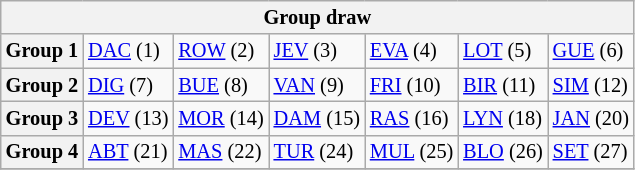<table class="wikitable" style="text-align:center; font-size:85%">
<tr>
<th colspan="7">Group draw</th>
</tr>
<tr>
<th>Group 1</th>
<td align="left"> <a href='#'>DAC</a> (1)</td>
<td align="left"> <a href='#'>ROW</a> (2)</td>
<td align="left"> <a href='#'>JEV</a> (3)</td>
<td align="left"> <a href='#'>EVA</a> (4)</td>
<td align="left"> <a href='#'>LOT</a> (5)</td>
<td align="left"> <a href='#'>GUE</a> (6)</td>
</tr>
<tr>
<th>Group 2</th>
<td align="left"> <a href='#'>DIG</a> (7)</td>
<td align="left"> <a href='#'>BUE</a> (8)</td>
<td align="left"> <a href='#'>VAN</a> (9)</td>
<td align="left"> <a href='#'>FRI</a> (10)</td>
<td align="left"> <a href='#'>BIR</a> (11)</td>
<td align="left"> <a href='#'>SIM</a> (12)</td>
</tr>
<tr>
<th>Group 3</th>
<td align="left"> <a href='#'>DEV</a> (13)</td>
<td align="left"> <a href='#'>MOR</a> (14)</td>
<td align="left"> <a href='#'>DAM</a> (15)</td>
<td align="left"> <a href='#'>RAS</a> (16)</td>
<td align="left"> <a href='#'>LYN</a> (18)</td>
<td align="left"> <a href='#'>JAN</a> (20)</td>
</tr>
<tr>
<th>Group 4</th>
<td align="left"> <a href='#'>ABT</a> (21)</td>
<td align="left"> <a href='#'>MAS</a> (22)</td>
<td align="left"> <a href='#'>TUR</a> (24)</td>
<td align="left"> <a href='#'>MUL</a> (25)</td>
<td align="left"> <a href='#'>BLO</a> (26)</td>
<td align="left"> <a href='#'>SET</a> (27)</td>
</tr>
<tr>
</tr>
</table>
